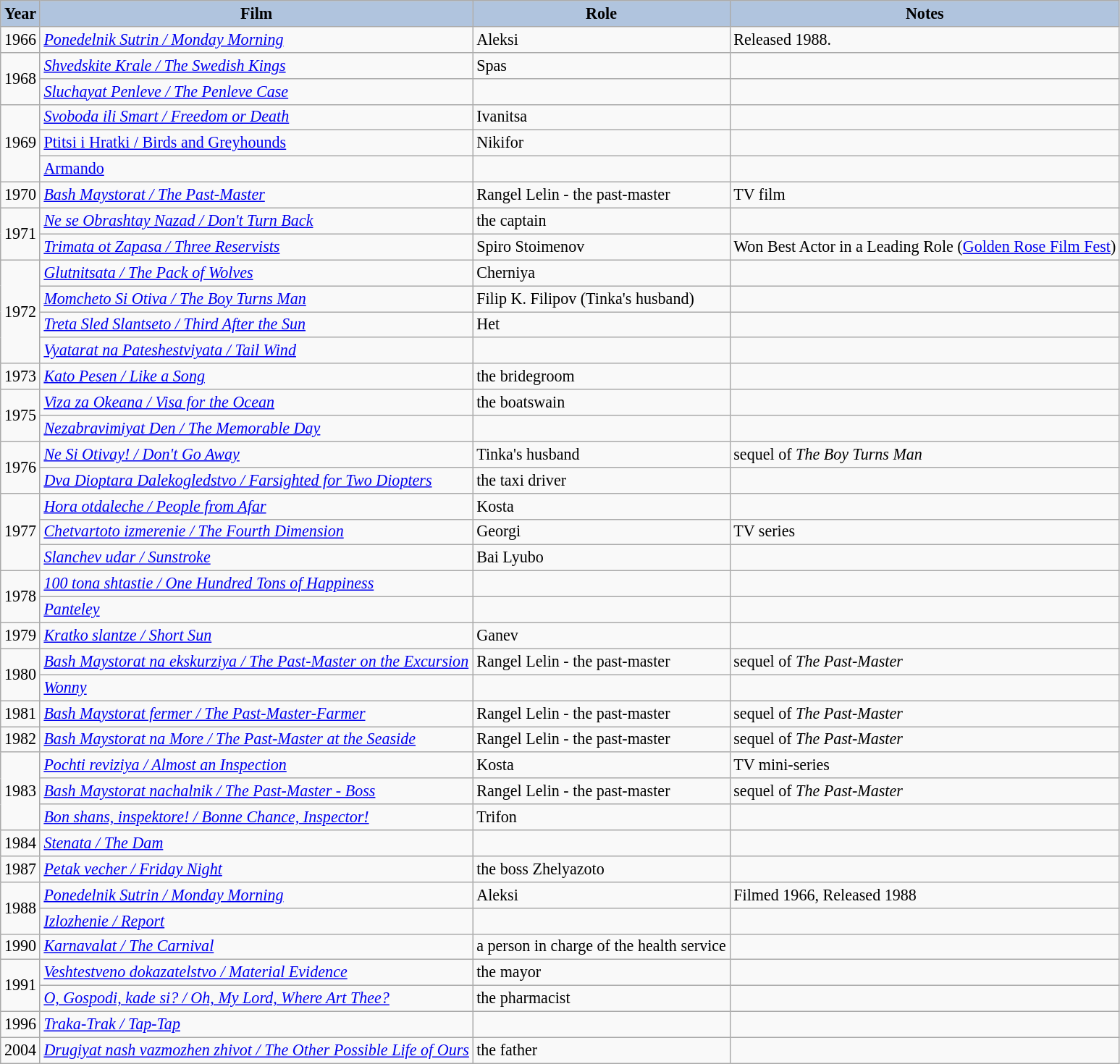<table class="wikitable" style="font-size: 92%;">
<tr>
<th style="background:#B0C4DE;">Year</th>
<th style="background:#B0C4DE;">Film</th>
<th style="background:#B0C4DE;">Role</th>
<th style="background:#B0C4DE;">Notes</th>
</tr>
<tr>
<td rowspan="1">1966</td>
<td><a href='#'><em>Ponedelnik Sutrin / Monday Morning</em></a></td>
<td>Aleksi</td>
<td>Released 1988.<br> </td>
</tr>
<tr>
<td rowspan="2">1968</td>
<td><a href='#'><em>Shvedskite Krale / The Swedish Kings</em></a></td>
<td>Spas</td>
<td></td>
</tr>
<tr>
<td><a href='#'><em>Sluchayat Penleve / The Penleve Case</em></a></td>
<td></td>
<td></td>
</tr>
<tr>
<td rowspan="3">1969</td>
<td><a href='#'><em>Svoboda ili Smart / Freedom or Death</em></a></td>
<td>Ivanitsa</td>
<td></td>
</tr>
<tr>
<td><a href='#'>Ptitsi i Hratki / Birds and Greyhounds</a></td>
<td>Nikifor</td>
<td></td>
</tr>
<tr>
<td><a href='#'>Armando</a></td>
<td></td>
<td></td>
</tr>
<tr>
<td rowspan="1">1970</td>
<td><a href='#'><em>Bash Maystorat / The Past-Master</em></a></td>
<td>Rangel Lelin - the past-master</td>
<td>TV film<br> </td>
</tr>
<tr>
<td rowspan="2">1971</td>
<td><a href='#'><em>Ne se Obrashtay Nazad / Don't Turn Back</em></a></td>
<td>the captain</td>
<td></td>
</tr>
<tr>
<td><a href='#'><em>Trimata ot Zapasa / Three Reservists</em></a></td>
<td>Spiro Stoimenov</td>
<td>Won Best Actor in a Leading Role (<a href='#'>Golden Rose Film Fest</a>)<br></td>
</tr>
<tr>
<td rowspan="4">1972</td>
<td><a href='#'><em>Glutnitsata / The Pack of Wolves</em></a></td>
<td>Cherniya</td>
<td></td>
</tr>
<tr>
<td><a href='#'><em>Momcheto Si Otiva / The Boy Turns Man</em></a></td>
<td>Filip K. Filipov (Tinka's husband)</td>
<td></td>
</tr>
<tr>
<td><a href='#'><em>Treta Sled Slantseto / Third After the Sun</em></a></td>
<td>Het</td>
<td></td>
</tr>
<tr>
<td><a href='#'><em>Vyatarat na Pateshestviyata / Tail Wind</em></a></td>
<td></td>
<td></td>
</tr>
<tr>
<td rowspan="1">1973</td>
<td><a href='#'><em>Kato Pesen / Like a Song</em></a></td>
<td>the bridegroom</td>
<td></td>
</tr>
<tr>
<td rowspan="2">1975</td>
<td><a href='#'><em>Viza za Okeana / Visa for the Ocean</em></a></td>
<td>the boatswain</td>
<td></td>
</tr>
<tr>
<td><a href='#'><em>Nezabravimiyat Den / The Memorable Day</em></a></td>
<td></td>
<td></td>
</tr>
<tr>
<td rowspan="2">1976</td>
<td><a href='#'><em>Ne Si Otivay! / Don't Go Away</em></a></td>
<td>Tinka's husband</td>
<td>sequel of <em>The Boy Turns Man</em><br></td>
</tr>
<tr>
<td><a href='#'><em>Dva Dioptara Dalekogledstvo / Farsighted for Two Diopters</em></a></td>
<td>the taxi driver</td>
<td></td>
</tr>
<tr>
<td rowspan="3">1977</td>
<td><a href='#'><em>Hora otdaleche / People from Afar</em></a></td>
<td>Kosta</td>
<td></td>
</tr>
<tr>
<td><a href='#'><em>Chetvartoto izmerenie / The Fourth Dimension</em></a></td>
<td>Georgi</td>
<td>TV series<br></td>
</tr>
<tr>
<td><a href='#'><em>Slanchev udar / Sunstroke</em></a></td>
<td>Bai Lyubo</td>
<td></td>
</tr>
<tr>
<td rowspan="2">1978</td>
<td><a href='#'><em>100 tona shtastie / One Hundred Tons of Happiness</em></a></td>
<td></td>
<td></td>
</tr>
<tr>
<td><a href='#'><em>Panteley</em></a></td>
<td></td>
<td></td>
</tr>
<tr>
<td rowspan="1">1979</td>
<td><a href='#'><em>Kratko slantze / Short Sun</em></a></td>
<td>Ganev</td>
<td></td>
</tr>
<tr>
<td rowspan="2">1980</td>
<td><a href='#'><em>Bash Maystorat na ekskurziya / The Past-Master on the Excursion</em></a></td>
<td>Rangel Lelin - the past-master</td>
<td>sequel of <em>The Past-Master</em><br></td>
</tr>
<tr>
<td><a href='#'><em>Wonny</em></a></td>
<td></td>
<td></td>
</tr>
<tr>
<td rowspan="1">1981</td>
<td><a href='#'><em>Bash Maystorat fermer / The Past-Master-Farmer</em></a></td>
<td>Rangel Lelin - the past-master</td>
<td>sequel of <em>The Past-Master</em><br></td>
</tr>
<tr>
<td rowspan="1">1982</td>
<td><a href='#'><em>Bash Maystorat na More / The Past-Master at the Seaside</em></a></td>
<td>Rangel Lelin - the past-master</td>
<td>sequel of <em>The Past-Master</em><br></td>
</tr>
<tr>
<td rowspan="3">1983</td>
<td><a href='#'><em>Pochti reviziya / Almost an Inspection</em></a></td>
<td>Kosta</td>
<td>TV mini-series<br></td>
</tr>
<tr>
<td><a href='#'><em>Bash Maystorat nachalnik / The Past-Master - Boss</em></a></td>
<td>Rangel Lelin - the past-master</td>
<td>sequel of <em>The Past-Master</em><br></td>
</tr>
<tr>
<td><a href='#'><em>Bon shans, inspektore! / Bonne Chance, Inspector!</em></a></td>
<td>Trifon</td>
<td></td>
</tr>
<tr>
<td rowspan="1">1984</td>
<td><a href='#'><em>Stenata / The Dam</em></a></td>
<td></td>
<td></td>
</tr>
<tr>
<td rowspan="1">1987</td>
<td><em><a href='#'>Petak vecher / Friday Night</a></em></td>
<td>the boss Zhelyazoto</td>
<td></td>
</tr>
<tr>
<td rowspan="2">1988</td>
<td><a href='#'><em>Ponedelnik Sutrin / Monday Morning</em></a></td>
<td>Aleksi</td>
<td>Filmed 1966, Released 1988<br> </td>
</tr>
<tr>
<td><a href='#'><em>Izlozhenie / Report</em></a></td>
<td></td>
<td></td>
</tr>
<tr>
<td rowspan="1">1990</td>
<td><a href='#'><em>Karnavalat / The Carnival</em></a></td>
<td>a person in charge of the health service</td>
<td></td>
</tr>
<tr>
<td rowspan="2">1991</td>
<td><a href='#'><em>Veshtestveno dokazatelstvo / Material Evidence</em></a></td>
<td>the mayor</td>
<td></td>
</tr>
<tr>
<td><a href='#'><em>O, Gospodi, kade si? / Oh, My Lord, Where Art Thee?</em></a></td>
<td>the pharmacist</td>
<td></td>
</tr>
<tr>
<td rowspan="1">1996</td>
<td><a href='#'><em>Traka-Trak / Tap-Tap</em></a></td>
<td></td>
<td></td>
</tr>
<tr>
<td rowspan="1">2004</td>
<td><a href='#'><em>Drugiyat nash vazmozhen zhivot / The Other Possible Life of Ours</em></a></td>
<td>the father</td>
<td></td>
</tr>
</table>
